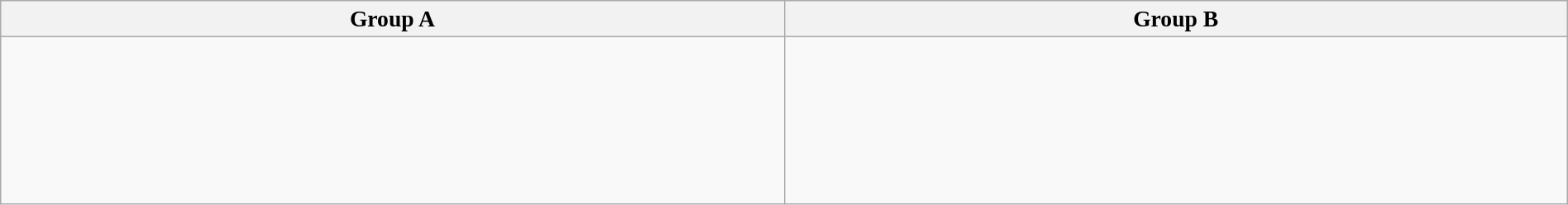<table class=wikitable width=100% style="font-size:115%;">
<tr>
<th width=25%>Group A</th>
<th width=25%>Group B</th>
</tr>
<tr>
<td><br><br>
<br>
<br>
<br>
<br></td>
<td><br><br>
<br>
<br>
<br>
<br></td>
</tr>
</table>
